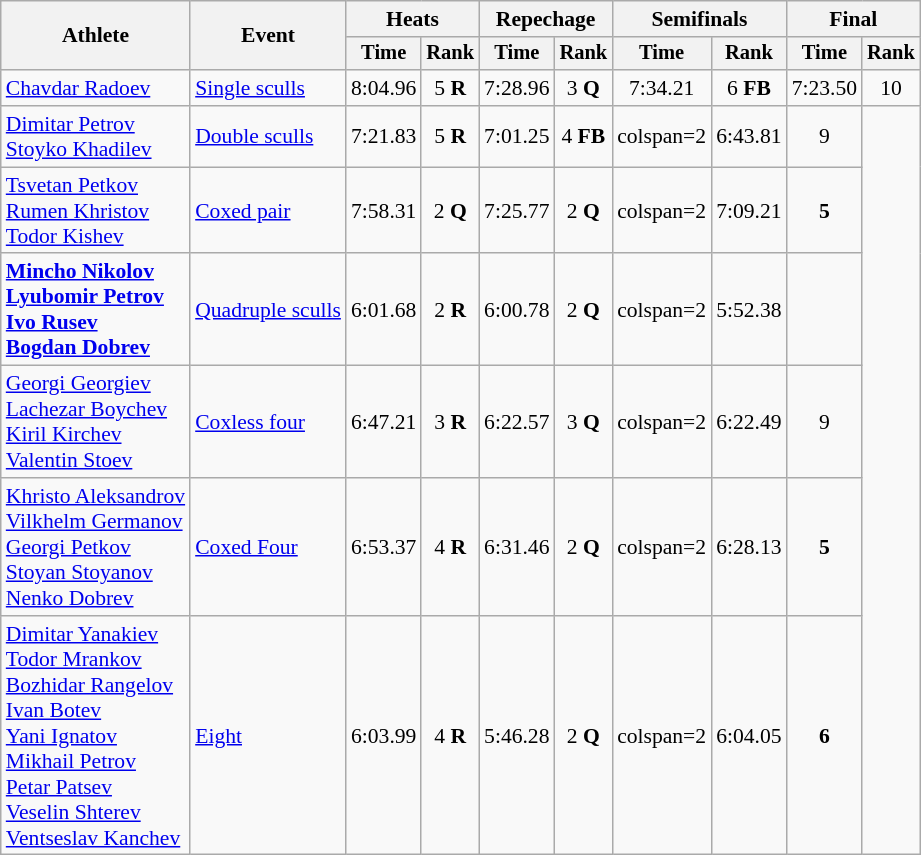<table class="wikitable" style="font-size:90%; text-align:center;">
<tr>
<th rowspan="2">Athlete</th>
<th rowspan="2">Event</th>
<th colspan="2">Heats</th>
<th colspan="2">Repechage</th>
<th colspan="2">Semifinals</th>
<th colspan="2">Final</th>
</tr>
<tr style="font-size:95%">
<th>Time</th>
<th>Rank</th>
<th>Time</th>
<th>Rank</th>
<th>Time</th>
<th>Rank</th>
<th>Time</th>
<th>Rank</th>
</tr>
<tr>
<td align=left><a href='#'>Chavdar Radoev</a></td>
<td align=left><a href='#'>Single sculls</a></td>
<td>8:04.96</td>
<td>5 <strong>R</strong></td>
<td>7:28.96</td>
<td>3 <strong>Q</strong></td>
<td>7:34.21</td>
<td>6 <strong>FB</strong></td>
<td>7:23.50</td>
<td>10</td>
</tr>
<tr>
<td align=left><a href='#'>Dimitar Petrov</a><br><a href='#'>Stoyko Khadilev</a></td>
<td align=left><a href='#'>Double sculls</a></td>
<td>7:21.83</td>
<td>5 <strong>R</strong></td>
<td>7:01.25</td>
<td>4 <strong>FB</strong></td>
<td>colspan=2 </td>
<td>6:43.81</td>
<td>9</td>
</tr>
<tr>
<td align=left><a href='#'>Tsvetan Petkov</a><br><a href='#'>Rumen Khristov</a><br><a href='#'>Todor Kishev</a></td>
<td align=left><a href='#'>Coxed pair</a></td>
<td>7:58.31</td>
<td>2 <strong>Q</strong></td>
<td>7:25.77</td>
<td>2 <strong>Q</strong></td>
<td>colspan=2 </td>
<td>7:09.21</td>
<td><strong>5</strong></td>
</tr>
<tr>
<td align=left><strong><a href='#'>Mincho Nikolov</a><br><a href='#'>Lyubomir Petrov</a><br><a href='#'>Ivo Rusev</a><br><a href='#'>Bogdan Dobrev</a></strong></td>
<td align=left><a href='#'>Quadruple sculls</a></td>
<td>6:01.68</td>
<td>2 <strong>R</strong></td>
<td>6:00.78</td>
<td>2 <strong>Q</strong></td>
<td>colspan=2 </td>
<td>5:52.38</td>
<td></td>
</tr>
<tr>
<td align=left><a href='#'>Georgi Georgiev</a><br><a href='#'>Lachezar Boychev</a><br><a href='#'>Kiril Kirchev</a><br><a href='#'>Valentin Stoev</a></td>
<td align=left><a href='#'>Coxless four</a></td>
<td>6:47.21</td>
<td>3 <strong>R</strong></td>
<td>6:22.57</td>
<td>3 <strong>Q</strong></td>
<td>colspan=2 </td>
<td>6:22.49</td>
<td>9</td>
</tr>
<tr>
<td align=left><a href='#'>Khristo Aleksandrov</a><br><a href='#'>Vilkhelm Germanov</a><br><a href='#'>Georgi Petkov</a><br><a href='#'>Stoyan Stoyanov</a><br><a href='#'>Nenko Dobrev</a></td>
<td align=left><a href='#'>Coxed Four</a></td>
<td>6:53.37</td>
<td>4 <strong>R</strong></td>
<td>6:31.46</td>
<td>2 <strong>Q</strong></td>
<td>colspan=2 </td>
<td>6:28.13</td>
<td><strong>5</strong></td>
</tr>
<tr>
<td align=left><a href='#'>Dimitar Yanakiev</a><br><a href='#'>Todor Mrankov</a><br><a href='#'>Bozhidar Rangelov</a><br><a href='#'>Ivan Botev</a><br><a href='#'>Yani Ignatov</a><br><a href='#'>Mikhail Petrov</a><br><a href='#'>Petar Patsev</a><br><a href='#'>Veselin Shterev</a><br><a href='#'>Ventseslav Kanchev</a></td>
<td align=left><a href='#'>Eight</a></td>
<td>6:03.99</td>
<td>4 <strong>R</strong></td>
<td>5:46.28</td>
<td>2 <strong>Q</strong></td>
<td>colspan=2 </td>
<td>6:04.05</td>
<td><strong>6</strong></td>
</tr>
</table>
